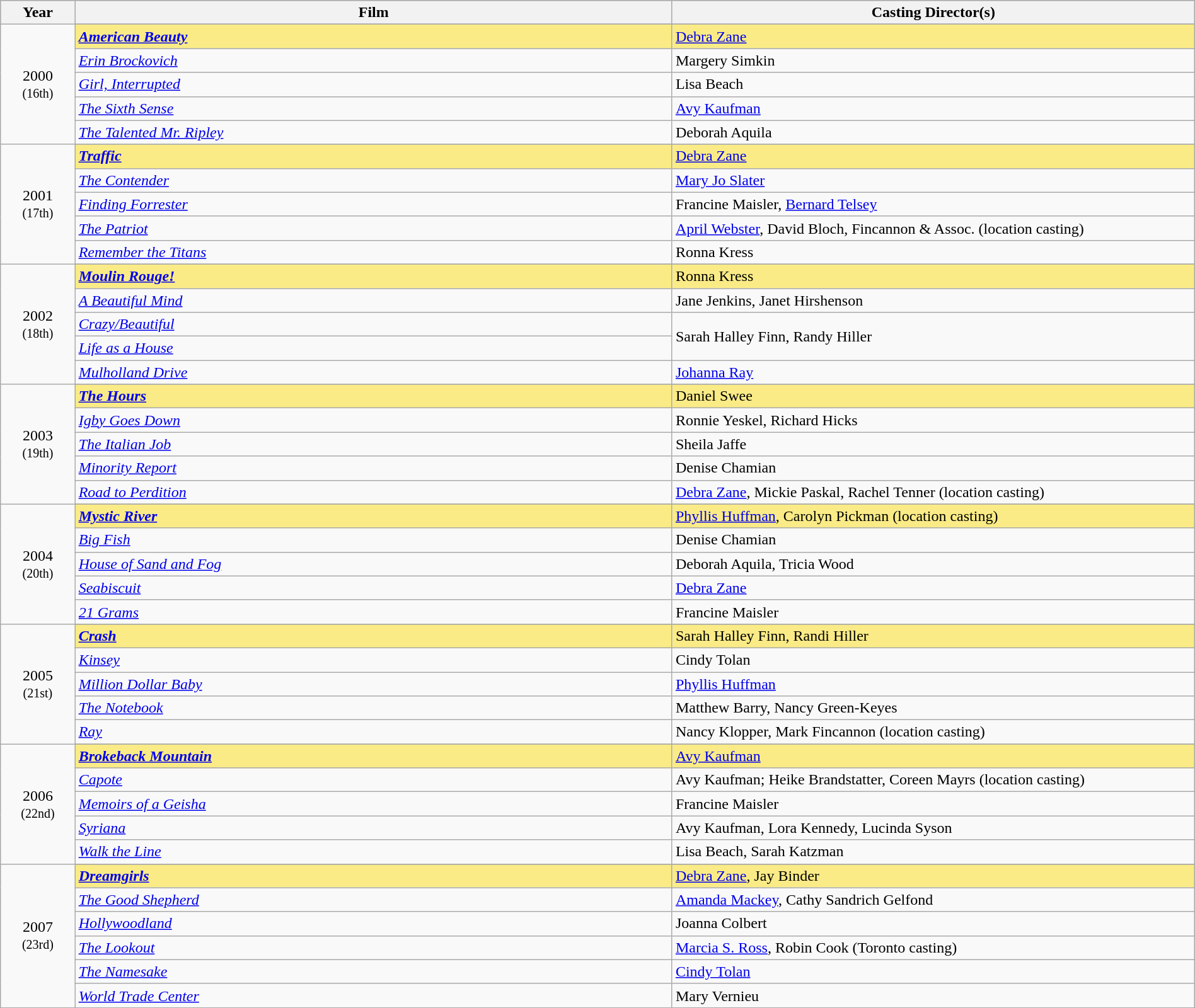<table class="wikitable" style="width:100%">
<tr bgcolor="#bebebe">
<th width="5%">Year</th>
<th width="40%">Film</th>
<th width="35%">Casting Director(s)</th>
</tr>
<tr>
<td rowspan=6 style="text-align:center">2000<br><small>(16th)</small><br></td>
</tr>
<tr style="background:#FAEB86">
<td><strong><em><a href='#'>American Beauty</a></em></strong></td>
<td><a href='#'>Debra Zane</a></td>
</tr>
<tr>
<td><em><a href='#'>Erin Brockovich</a></em></td>
<td>Margery Simkin</td>
</tr>
<tr>
<td><em><a href='#'>Girl, Interrupted</a></em></td>
<td>Lisa Beach</td>
</tr>
<tr>
<td><em><a href='#'>The Sixth Sense</a></em></td>
<td><a href='#'>Avy Kaufman</a></td>
</tr>
<tr>
<td><em><a href='#'>The Talented Mr. Ripley</a></em></td>
<td>Deborah Aquila</td>
</tr>
<tr>
<td rowspan=6 style="text-align:center">2001<br><small>(17th)</small><br></td>
</tr>
<tr style="background:#FAEB86">
<td><strong><em><a href='#'>Traffic</a></em></strong></td>
<td><a href='#'>Debra Zane</a></td>
</tr>
<tr>
<td><em><a href='#'>The Contender</a></em></td>
<td><a href='#'>Mary Jo Slater</a></td>
</tr>
<tr>
<td><em><a href='#'>Finding Forrester</a></em></td>
<td>Francine Maisler, <a href='#'>Bernard Telsey</a></td>
</tr>
<tr>
<td><em><a href='#'>The Patriot</a></em></td>
<td><a href='#'>April Webster</a>, David Bloch, Fincannon & Assoc. (location casting)</td>
</tr>
<tr>
<td><em><a href='#'>Remember the Titans</a></em></td>
<td>Ronna Kress</td>
</tr>
<tr>
<td rowspan=6 style="text-align:center">2002<br><small>(18th)</small><br></td>
</tr>
<tr style="background:#FAEB86">
<td><strong><em><a href='#'>Moulin Rouge!</a></em></strong></td>
<td>Ronna Kress</td>
</tr>
<tr>
<td><em><a href='#'>A Beautiful Mind</a></em></td>
<td>Jane Jenkins, Janet Hirshenson</td>
</tr>
<tr>
<td><em><a href='#'>Crazy/Beautiful</a></em></td>
<td rowspan="2">Sarah Halley Finn, Randy Hiller</td>
</tr>
<tr>
<td><em><a href='#'>Life as a House</a></em></td>
</tr>
<tr>
<td><em><a href='#'>Mulholland Drive</a></em></td>
<td><a href='#'>Johanna Ray</a></td>
</tr>
<tr>
<td rowspan=6 style="text-align:center">2003<br><small>(19th)</small><br></td>
</tr>
<tr style="background:#FAEB86">
<td><strong><em><a href='#'>The Hours</a></em></strong></td>
<td>Daniel Swee</td>
</tr>
<tr>
<td><em><a href='#'>Igby Goes Down</a></em></td>
<td>Ronnie Yeskel, Richard Hicks</td>
</tr>
<tr>
<td><em><a href='#'>The Italian Job</a></em></td>
<td>Sheila Jaffe</td>
</tr>
<tr>
<td><em><a href='#'>Minority Report</a></em></td>
<td>Denise Chamian</td>
</tr>
<tr>
<td><em><a href='#'>Road to Perdition</a></em></td>
<td><a href='#'>Debra Zane</a>, Mickie Paskal, Rachel Tenner (location casting)</td>
</tr>
<tr>
<td rowspan=6 style="text-align:center">2004<br><small>(20th)</small><br></td>
</tr>
<tr style="background:#FAEB86">
<td><strong><em><a href='#'>Mystic River</a></em></strong></td>
<td><a href='#'>Phyllis Huffman</a>, Carolyn Pickman (location casting)</td>
</tr>
<tr>
<td><em><a href='#'>Big Fish</a></em></td>
<td>Denise Chamian</td>
</tr>
<tr>
<td><em><a href='#'>House of Sand and Fog</a></em></td>
<td>Deborah Aquila, Tricia Wood</td>
</tr>
<tr>
<td><em><a href='#'>Seabiscuit</a></em></td>
<td><a href='#'>Debra Zane</a></td>
</tr>
<tr>
<td><em><a href='#'>21 Grams</a></em></td>
<td>Francine Maisler</td>
</tr>
<tr>
<td rowspan=6 style="text-align:center">2005<br><small>(21st)</small><br></td>
</tr>
<tr style="background:#FAEB86">
<td><strong><em><a href='#'>Crash</a></em></strong></td>
<td>Sarah Halley Finn, Randi Hiller</td>
</tr>
<tr>
<td><em><a href='#'>Kinsey</a></em></td>
<td>Cindy Tolan</td>
</tr>
<tr>
<td><em><a href='#'>Million Dollar Baby</a></em></td>
<td><a href='#'>Phyllis Huffman</a></td>
</tr>
<tr>
<td><em><a href='#'>The Notebook</a></em></td>
<td>Matthew Barry, Nancy Green-Keyes</td>
</tr>
<tr>
<td><em><a href='#'>Ray</a></em></td>
<td>Nancy Klopper, Mark Fincannon (location casting)</td>
</tr>
<tr>
<td rowspan=6 style="text-align:center">2006<br><small>(22nd)</small><br></td>
</tr>
<tr style="background:#FAEB86">
<td><strong><em><a href='#'>Brokeback Mountain</a></em></strong></td>
<td><a href='#'>Avy Kaufman</a></td>
</tr>
<tr>
<td><em><a href='#'>Capote</a></em></td>
<td>Avy Kaufman; Heike Brandstatter, Coreen Mayrs (location casting)</td>
</tr>
<tr>
<td><em><a href='#'>Memoirs of a Geisha</a></em></td>
<td>Francine Maisler</td>
</tr>
<tr>
<td><em><a href='#'>Syriana</a></em></td>
<td>Avy Kaufman, Lora Kennedy, Lucinda Syson</td>
</tr>
<tr>
<td><em><a href='#'>Walk the Line</a></em></td>
<td>Lisa Beach, Sarah Katzman</td>
</tr>
<tr>
<td rowspan=7 style="text-align:center">2007<br><small>(23rd)</small><br></td>
</tr>
<tr style="background:#FAEB86">
<td><strong><em><a href='#'>Dreamgirls</a></em></strong></td>
<td><a href='#'>Debra Zane</a>, Jay Binder</td>
</tr>
<tr>
<td><em><a href='#'>The Good Shepherd</a></em></td>
<td><a href='#'>Amanda Mackey</a>, Cathy Sandrich Gelfond</td>
</tr>
<tr>
<td><em><a href='#'>Hollywoodland</a></em></td>
<td>Joanna Colbert</td>
</tr>
<tr>
<td><em><a href='#'>The Lookout</a></em></td>
<td><a href='#'>Marcia S. Ross</a>, Robin Cook (Toronto casting)</td>
</tr>
<tr>
<td><em><a href='#'>The Namesake</a></em></td>
<td><a href='#'>Cindy Tolan</a></td>
</tr>
<tr>
<td><em><a href='#'>World Trade Center</a></em></td>
<td>Mary Vernieu</td>
</tr>
<tr>
</tr>
</table>
